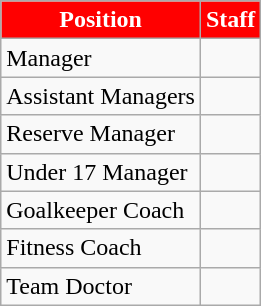<table class="wikitable">
<tr>
<th style="color:White; background:#FF0000;">Position</th>
<th style="color:White; background:#FF0000;">Staff</th>
</tr>
<tr>
<td>Manager</td>
<td></td>
</tr>
<tr>
<td>Assistant Managers</td>
<td></td>
</tr>
<tr>
<td>Reserve Manager</td>
<td></td>
</tr>
<tr>
<td>Under 17 Manager</td>
<td></td>
</tr>
<tr>
<td>Goalkeeper Coach</td>
<td></td>
</tr>
<tr>
<td>Fitness Coach</td>
<td></td>
</tr>
<tr>
<td>Team Doctor</td>
<td></td>
</tr>
</table>
